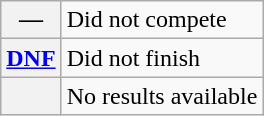<table class="wikitable">
<tr>
<th scope="row">—</th>
<td>Did not compete</td>
</tr>
<tr>
<th scope="row"><a href='#'>DNF</a></th>
<td>Did not finish</td>
</tr>
<tr>
<th scope="row"></th>
<td>No results available</td>
</tr>
</table>
